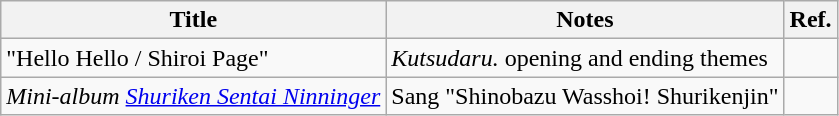<table class="wikitable">
<tr>
<th>Title</th>
<th>Notes</th>
<th>Ref.</th>
</tr>
<tr>
<td>"Hello Hello / Shiroi Page"</td>
<td><em>Kutsudaru.</em> opening and ending themes</td>
<td></td>
</tr>
<tr>
<td><em>Mini-album <a href='#'>Shuriken Sentai Ninninger</a></em></td>
<td>Sang "Shinobazu Wasshoi! Shurikenjin"</td>
<td></td>
</tr>
</table>
